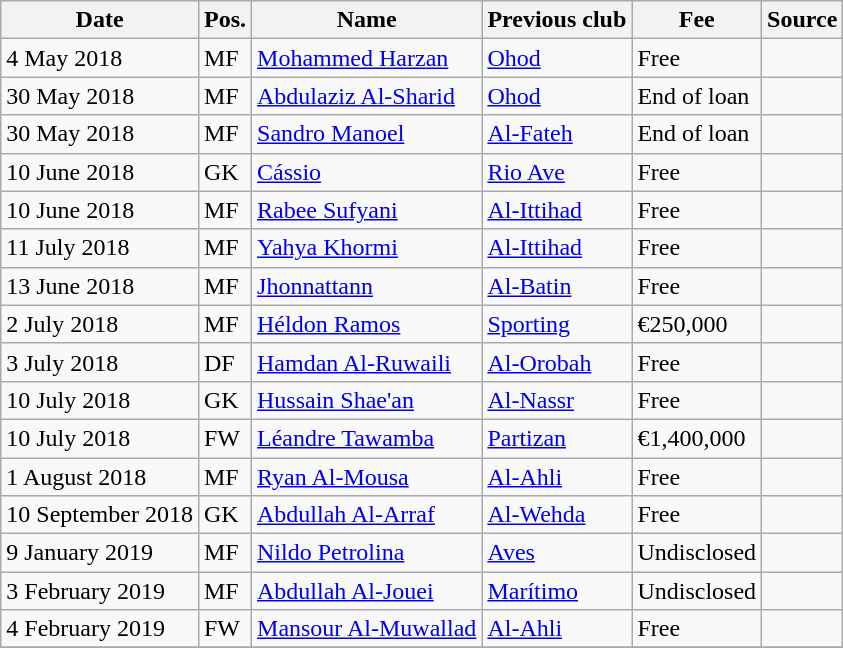<table class="wikitable" style="text-align:left">
<tr>
<th>Date</th>
<th>Pos.</th>
<th>Name</th>
<th>Previous club</th>
<th>Fee</th>
<th>Source</th>
</tr>
<tr>
<td>4 May 2018</td>
<td>MF</td>
<td> <a href='#'>Mohammed Harzan</a></td>
<td> <a href='#'>Ohod</a></td>
<td>Free</td>
<td></td>
</tr>
<tr>
<td>30 May 2018</td>
<td>MF</td>
<td> <a href='#'>Abdulaziz Al-Sharid</a></td>
<td> <a href='#'>Ohod</a></td>
<td>End of loan</td>
<td></td>
</tr>
<tr>
<td>30 May 2018</td>
<td>MF</td>
<td> <a href='#'>Sandro Manoel</a></td>
<td> <a href='#'>Al-Fateh</a></td>
<td>End of loan</td>
<td></td>
</tr>
<tr>
<td>10 June 2018</td>
<td>GK</td>
<td> <a href='#'>Cássio</a></td>
<td> <a href='#'>Rio Ave</a></td>
<td>Free</td>
<td></td>
</tr>
<tr>
<td>10 June 2018</td>
<td>MF</td>
<td> <a href='#'>Rabee Sufyani</a></td>
<td> <a href='#'>Al-Ittihad</a></td>
<td>Free</td>
<td></td>
</tr>
<tr>
<td>11 July 2018</td>
<td>MF</td>
<td> <a href='#'>Yahya Khormi</a></td>
<td> <a href='#'>Al-Ittihad</a></td>
<td>Free</td>
<td></td>
</tr>
<tr>
<td>13 June 2018</td>
<td>MF</td>
<td> <a href='#'>Jhonnattann</a></td>
<td> <a href='#'>Al-Batin</a></td>
<td>Free</td>
<td></td>
</tr>
<tr>
<td>2 July 2018</td>
<td>MF</td>
<td> <a href='#'>Héldon Ramos</a></td>
<td> <a href='#'>Sporting</a></td>
<td>€250,000</td>
<td></td>
</tr>
<tr>
<td>3 July 2018</td>
<td>DF</td>
<td> <a href='#'>Hamdan Al-Ruwaili</a></td>
<td> <a href='#'>Al-Orobah</a></td>
<td>Free</td>
<td></td>
</tr>
<tr>
<td>10 July 2018</td>
<td>GK</td>
<td> <a href='#'>Hussain Shae'an</a></td>
<td> <a href='#'>Al-Nassr</a></td>
<td>Free</td>
<td></td>
</tr>
<tr>
<td>10 July 2018</td>
<td>FW</td>
<td> <a href='#'>Léandre Tawamba</a></td>
<td> <a href='#'>Partizan</a></td>
<td>€1,400,000</td>
<td></td>
</tr>
<tr>
<td>1 August 2018</td>
<td>MF</td>
<td> <a href='#'>Ryan Al-Mousa</a></td>
<td> <a href='#'>Al-Ahli</a></td>
<td>Free</td>
<td></td>
</tr>
<tr>
<td>10 September 2018</td>
<td>GK</td>
<td> <a href='#'>Abdullah Al-Arraf</a></td>
<td> <a href='#'>Al-Wehda</a></td>
<td>Free</td>
<td></td>
</tr>
<tr>
<td>9 January 2019</td>
<td>MF</td>
<td> <a href='#'>Nildo Petrolina</a></td>
<td> <a href='#'>Aves</a></td>
<td>Undisclosed</td>
<td></td>
</tr>
<tr>
<td>3 February 2019</td>
<td>MF</td>
<td> <a href='#'>Abdullah Al-Jouei</a></td>
<td> <a href='#'>Marítimo</a></td>
<td>Undisclosed</td>
<td></td>
</tr>
<tr>
<td>4 February 2019</td>
<td>FW</td>
<td> <a href='#'>Mansour Al-Muwallad</a></td>
<td> <a href='#'>Al-Ahli</a></td>
<td>Free</td>
<td></td>
</tr>
<tr>
</tr>
</table>
